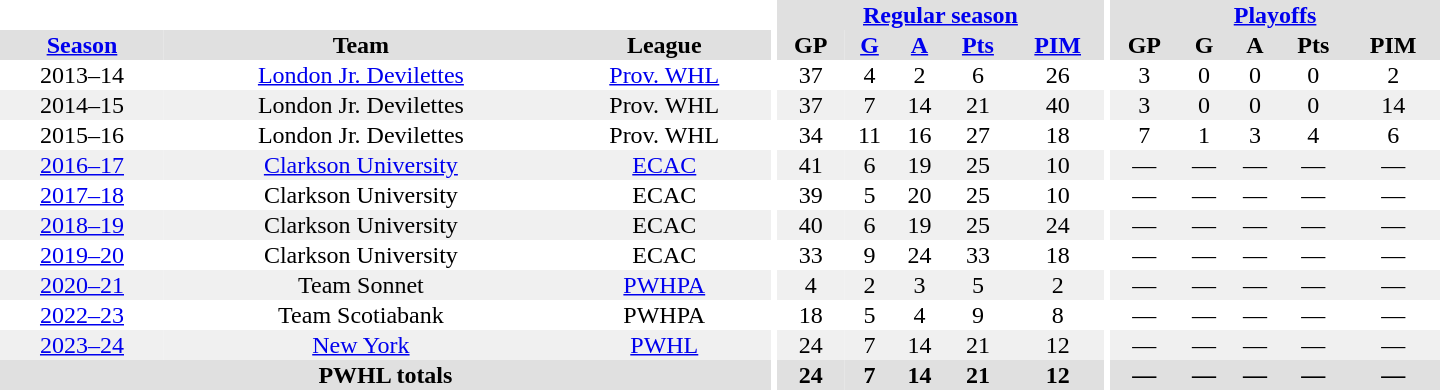<table border="0" cellpadding="1" cellspacing="0" style="text-align:center; width:60em">
<tr bgcolor="#e0e0e0">
<th colspan="3" bgcolor="#ffffff"></th>
<th rowspan="97" bgcolor="#ffffff"></th>
<th colspan="5"><a href='#'>Regular season</a></th>
<th rowspan="97" bgcolor="#ffffff"></th>
<th colspan="5"><a href='#'>Playoffs</a></th>
</tr>
<tr bgcolor="#e0e0e0">
<th><a href='#'>Season</a></th>
<th>Team</th>
<th>League</th>
<th>GP</th>
<th><a href='#'>G</a></th>
<th><a href='#'>A</a></th>
<th><a href='#'>Pts</a></th>
<th><a href='#'>PIM</a></th>
<th>GP</th>
<th>G</th>
<th>A</th>
<th>Pts</th>
<th>PIM</th>
</tr>
<tr>
<td>2013–14</td>
<td><a href='#'>London Jr. Devilettes</a></td>
<td><a href='#'>Prov. WHL</a></td>
<td>37</td>
<td>4</td>
<td>2</td>
<td>6</td>
<td>26</td>
<td>3</td>
<td>0</td>
<td>0</td>
<td>0</td>
<td>2</td>
</tr>
<tr bgcolor="#f0f0f0">
<td>2014–15</td>
<td>London Jr. Devilettes</td>
<td>Prov. WHL</td>
<td>37</td>
<td>7</td>
<td>14</td>
<td>21</td>
<td>40</td>
<td>3</td>
<td>0</td>
<td>0</td>
<td>0</td>
<td>14</td>
</tr>
<tr>
<td>2015–16</td>
<td>London Jr. Devilettes</td>
<td>Prov. WHL</td>
<td>34</td>
<td>11</td>
<td>16</td>
<td>27</td>
<td>18</td>
<td>7</td>
<td>1</td>
<td>3</td>
<td>4</td>
<td>6</td>
</tr>
<tr bgcolor="#f0f0f0">
<td><a href='#'>2016–17</a></td>
<td><a href='#'>Clarkson University</a></td>
<td><a href='#'>ECAC</a></td>
<td>41</td>
<td>6</td>
<td>19</td>
<td>25</td>
<td>10</td>
<td>—</td>
<td>—</td>
<td>—</td>
<td>—</td>
<td>—</td>
</tr>
<tr>
<td><a href='#'>2017–18</a></td>
<td>Clarkson University</td>
<td>ECAC</td>
<td>39</td>
<td>5</td>
<td>20</td>
<td>25</td>
<td>10</td>
<td>—</td>
<td>—</td>
<td>—</td>
<td>—</td>
<td>—</td>
</tr>
<tr bgcolor="#f0f0f0">
<td><a href='#'>2018–19</a></td>
<td>Clarkson University</td>
<td>ECAC</td>
<td>40</td>
<td>6</td>
<td>19</td>
<td>25</td>
<td>24</td>
<td>—</td>
<td>—</td>
<td>—</td>
<td>—</td>
<td>—</td>
</tr>
<tr>
<td><a href='#'>2019–20</a></td>
<td>Clarkson University</td>
<td>ECAC</td>
<td>33</td>
<td>9</td>
<td>24</td>
<td>33</td>
<td>18</td>
<td>—</td>
<td>—</td>
<td>—</td>
<td>—</td>
<td>—</td>
</tr>
<tr bgcolor="#f0f0f0">
<td><a href='#'>2020–21</a></td>
<td>Team Sonnet</td>
<td><a href='#'>PWHPA</a></td>
<td>4</td>
<td>2</td>
<td>3</td>
<td>5</td>
<td>2</td>
<td>—</td>
<td>—</td>
<td>—</td>
<td>—</td>
<td>—</td>
</tr>
<tr>
<td><a href='#'>2022–23</a></td>
<td>Team Scotiabank</td>
<td>PWHPA</td>
<td>18</td>
<td>5</td>
<td>4</td>
<td>9</td>
<td>8</td>
<td>—</td>
<td>—</td>
<td>—</td>
<td>—</td>
<td>—</td>
</tr>
<tr bgcolor="f0f0f0">
<td><a href='#'>2023–24</a></td>
<td><a href='#'>New York</a></td>
<td><a href='#'>PWHL</a></td>
<td>24</td>
<td>7</td>
<td>14</td>
<td>21</td>
<td>12</td>
<td>—</td>
<td>—</td>
<td>—</td>
<td>—</td>
<td>—</td>
</tr>
<tr bgcolor="#e0e0e0">
<th colspan="3">PWHL totals</th>
<th>24</th>
<th>7</th>
<th>14</th>
<th>21</th>
<th>12</th>
<th>—</th>
<th>—</th>
<th>—</th>
<th>—</th>
<th>—</th>
</tr>
</table>
